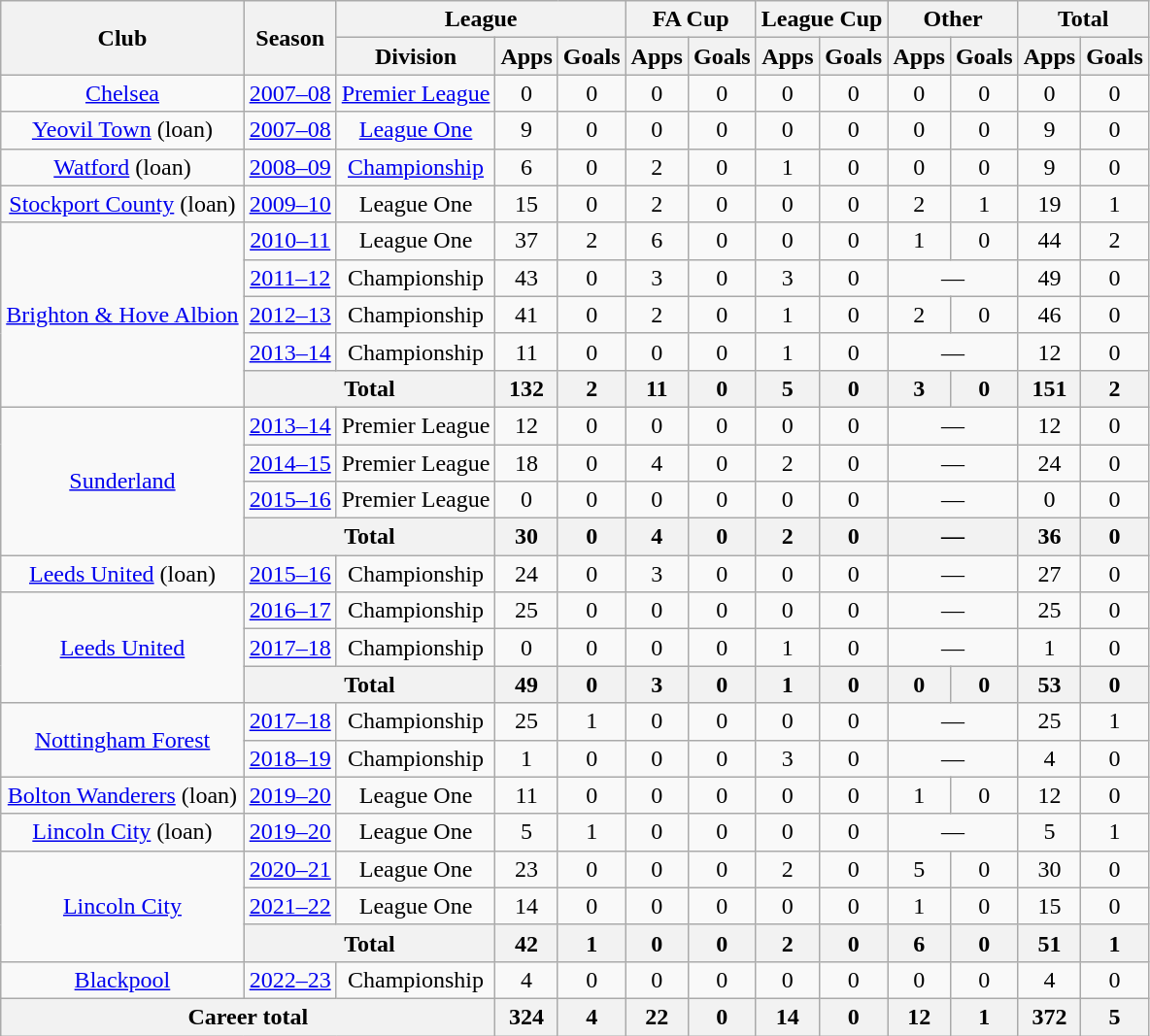<table class="wikitable" style="text-align: center">
<tr>
<th rowspan="2">Club</th>
<th rowspan="2">Season</th>
<th colspan="3">League</th>
<th colspan="2">FA Cup</th>
<th colspan="2">League Cup</th>
<th colspan="2">Other</th>
<th colspan="2">Total</th>
</tr>
<tr>
<th>Division</th>
<th>Apps</th>
<th>Goals</th>
<th>Apps</th>
<th>Goals</th>
<th>Apps</th>
<th>Goals</th>
<th>Apps</th>
<th>Goals</th>
<th>Apps</th>
<th>Goals</th>
</tr>
<tr>
<td><a href='#'>Chelsea</a></td>
<td><a href='#'>2007–08</a></td>
<td><a href='#'>Premier League</a></td>
<td>0</td>
<td>0</td>
<td>0</td>
<td>0</td>
<td>0</td>
<td>0</td>
<td>0</td>
<td>0</td>
<td>0</td>
<td>0</td>
</tr>
<tr>
<td><a href='#'>Yeovil Town</a> (loan)</td>
<td><a href='#'>2007–08</a></td>
<td><a href='#'>League One</a></td>
<td>9</td>
<td>0</td>
<td>0</td>
<td>0</td>
<td>0</td>
<td>0</td>
<td>0</td>
<td>0</td>
<td>9</td>
<td>0</td>
</tr>
<tr>
<td><a href='#'>Watford</a> (loan)</td>
<td><a href='#'>2008–09</a></td>
<td><a href='#'>Championship</a></td>
<td>6</td>
<td>0</td>
<td>2</td>
<td>0</td>
<td>1</td>
<td>0</td>
<td>0</td>
<td>0</td>
<td>9</td>
<td>0</td>
</tr>
<tr>
<td><a href='#'>Stockport County</a> (loan)</td>
<td><a href='#'>2009–10</a></td>
<td>League One</td>
<td>15</td>
<td>0</td>
<td>2</td>
<td>0</td>
<td>0</td>
<td>0</td>
<td>2</td>
<td>1</td>
<td>19</td>
<td>1</td>
</tr>
<tr>
<td rowspan="5"><a href='#'>Brighton & Hove Albion</a></td>
<td><a href='#'>2010–11</a></td>
<td>League One</td>
<td>37</td>
<td>2</td>
<td>6</td>
<td>0</td>
<td>0</td>
<td>0</td>
<td>1</td>
<td>0</td>
<td>44</td>
<td>2</td>
</tr>
<tr>
<td><a href='#'>2011–12</a></td>
<td>Championship</td>
<td>43</td>
<td>0</td>
<td>3</td>
<td>0</td>
<td>3</td>
<td>0</td>
<td colspan="2">—</td>
<td>49</td>
<td>0</td>
</tr>
<tr>
<td><a href='#'>2012–13</a></td>
<td>Championship</td>
<td>41</td>
<td>0</td>
<td>2</td>
<td>0</td>
<td>1</td>
<td>0</td>
<td>2</td>
<td>0</td>
<td>46</td>
<td>0</td>
</tr>
<tr>
<td><a href='#'>2013–14</a></td>
<td>Championship</td>
<td>11</td>
<td>0</td>
<td>0</td>
<td>0</td>
<td>1</td>
<td>0</td>
<td colspan="2">—</td>
<td>12</td>
<td>0</td>
</tr>
<tr>
<th colspan="2">Total</th>
<th>132</th>
<th>2</th>
<th>11</th>
<th>0</th>
<th>5</th>
<th>0</th>
<th>3</th>
<th>0</th>
<th>151</th>
<th>2</th>
</tr>
<tr>
<td rowspan="4"><a href='#'>Sunderland</a></td>
<td><a href='#'>2013–14</a></td>
<td>Premier League</td>
<td>12</td>
<td>0</td>
<td>0</td>
<td>0</td>
<td>0</td>
<td>0</td>
<td colspan="2">—</td>
<td>12</td>
<td>0</td>
</tr>
<tr>
<td><a href='#'>2014–15</a></td>
<td>Premier League</td>
<td>18</td>
<td>0</td>
<td>4</td>
<td>0</td>
<td>2</td>
<td>0</td>
<td colspan="2">—</td>
<td>24</td>
<td>0</td>
</tr>
<tr>
<td><a href='#'>2015–16</a></td>
<td>Premier League</td>
<td>0</td>
<td>0</td>
<td>0</td>
<td>0</td>
<td>0</td>
<td>0</td>
<td colspan="2">—</td>
<td>0</td>
<td>0</td>
</tr>
<tr>
<th colspan="2">Total</th>
<th>30</th>
<th>0</th>
<th>4</th>
<th>0</th>
<th>2</th>
<th>0</th>
<th colspan="2">—</th>
<th>36</th>
<th>0</th>
</tr>
<tr>
<td><a href='#'>Leeds United</a> (loan)</td>
<td><a href='#'>2015–16</a></td>
<td>Championship</td>
<td>24</td>
<td>0</td>
<td>3</td>
<td>0</td>
<td>0</td>
<td>0</td>
<td colspan="2">—</td>
<td>27</td>
<td>0</td>
</tr>
<tr>
<td rowspan="3"><a href='#'>Leeds United</a></td>
<td><a href='#'>2016–17</a></td>
<td>Championship</td>
<td>25</td>
<td>0</td>
<td>0</td>
<td>0</td>
<td>0</td>
<td>0</td>
<td colspan="2">—</td>
<td>25</td>
<td>0</td>
</tr>
<tr>
<td><a href='#'>2017–18</a></td>
<td>Championship</td>
<td>0</td>
<td>0</td>
<td>0</td>
<td>0</td>
<td>1</td>
<td>0</td>
<td colspan="2">—</td>
<td>1</td>
<td>0</td>
</tr>
<tr>
<th colspan="2">Total</th>
<th>49</th>
<th>0</th>
<th>3</th>
<th>0</th>
<th>1</th>
<th>0</th>
<th>0</th>
<th>0</th>
<th>53</th>
<th>0</th>
</tr>
<tr>
<td rowspan="2"><a href='#'>Nottingham Forest</a></td>
<td><a href='#'>2017–18</a></td>
<td>Championship</td>
<td>25</td>
<td>1</td>
<td>0</td>
<td>0</td>
<td>0</td>
<td>0</td>
<td colspan="2">—</td>
<td>25</td>
<td>1</td>
</tr>
<tr>
<td><a href='#'>2018–19</a></td>
<td>Championship</td>
<td>1</td>
<td>0</td>
<td>0</td>
<td>0</td>
<td>3</td>
<td>0</td>
<td colspan="2">—</td>
<td>4</td>
<td>0</td>
</tr>
<tr>
<td><a href='#'>Bolton Wanderers</a> (loan)</td>
<td><a href='#'>2019–20</a></td>
<td>League One</td>
<td>11</td>
<td>0</td>
<td>0</td>
<td>0</td>
<td>0</td>
<td>0</td>
<td>1</td>
<td>0</td>
<td>12</td>
<td>0</td>
</tr>
<tr>
<td><a href='#'>Lincoln City</a> (loan)</td>
<td><a href='#'>2019–20</a></td>
<td>League One</td>
<td>5</td>
<td>1</td>
<td>0</td>
<td>0</td>
<td>0</td>
<td>0</td>
<td colspan="2">—</td>
<td>5</td>
<td>1</td>
</tr>
<tr>
<td rowspan="3"><a href='#'>Lincoln City</a></td>
<td><a href='#'>2020–21</a></td>
<td>League One</td>
<td>23</td>
<td>0</td>
<td>0</td>
<td>0</td>
<td>2</td>
<td>0</td>
<td>5</td>
<td>0</td>
<td>30</td>
<td>0</td>
</tr>
<tr>
<td><a href='#'>2021–22</a></td>
<td>League One</td>
<td>14</td>
<td>0</td>
<td>0</td>
<td>0</td>
<td>0</td>
<td>0</td>
<td>1</td>
<td>0</td>
<td>15</td>
<td>0</td>
</tr>
<tr>
<th colspan="2">Total</th>
<th>42</th>
<th>1</th>
<th>0</th>
<th>0</th>
<th>2</th>
<th>0</th>
<th>6</th>
<th>0</th>
<th>51</th>
<th>1</th>
</tr>
<tr>
<td><a href='#'>Blackpool</a></td>
<td><a href='#'>2022–23</a></td>
<td>Championship</td>
<td>4</td>
<td>0</td>
<td>0</td>
<td>0</td>
<td>0</td>
<td>0</td>
<td>0</td>
<td>0</td>
<td>4</td>
<td>0</td>
</tr>
<tr>
<th colspan="3">Career total</th>
<th>324</th>
<th>4</th>
<th>22</th>
<th>0</th>
<th>14</th>
<th>0</th>
<th>12</th>
<th>1</th>
<th>372</th>
<th>5</th>
</tr>
</table>
